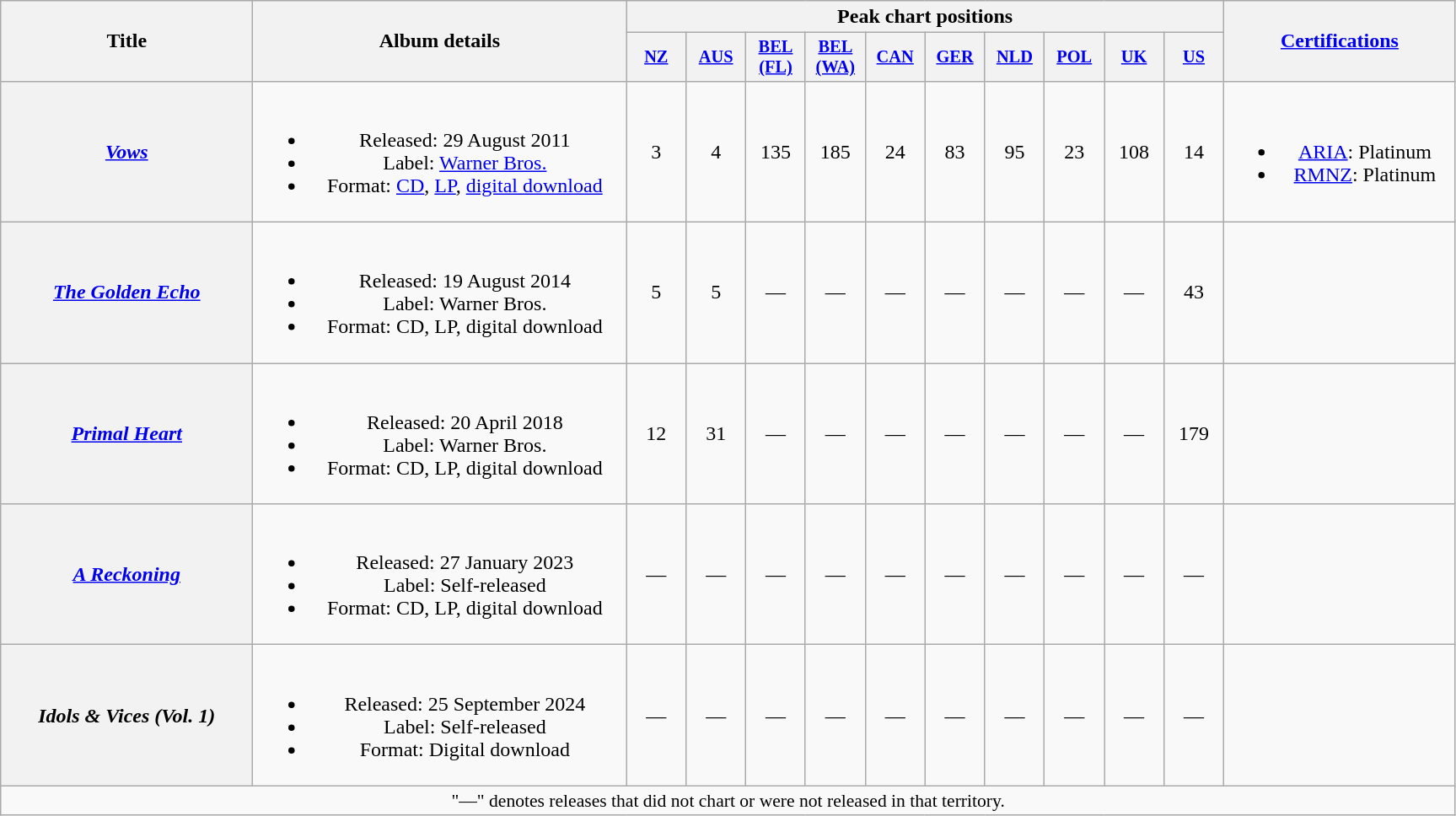<table class="wikitable plainrowheaders" style="text-align:center;">
<tr>
<th scope="col" rowspan="2" style="width:12em;">Title</th>
<th scope="col" rowspan="2" style="width:18em;">Album details</th>
<th scope="col" colspan="10">Peak chart positions</th>
<th scope="col" rowspan="2" style="width:11em;"><a href='#'>Certifications</a></th>
</tr>
<tr>
<th scope="col" style="width:3em;font-size:85%;"><a href='#'>NZ</a><br></th>
<th scope="col" style="width:3em;font-size:85%;"><a href='#'>AUS</a><br></th>
<th scope="col" style="width:3em;font-size:85%;"><a href='#'>BEL<br>(FL)</a><br></th>
<th scope="col" style="width:3em;font-size:85%;"><a href='#'>BEL<br>(WA)</a><br></th>
<th scope="col" style="width:3em;font-size:85%;"><a href='#'>CAN</a><br></th>
<th scope="col" style="width:3em;font-size:85%;"><a href='#'>GER</a><br></th>
<th scope="col" style="width:3em;font-size:85%;"><a href='#'>NLD</a><br></th>
<th scope="col" style="width:3em;font-size:85%;"><a href='#'>POL</a><br></th>
<th scope="col" style="width:3em;font-size:85%;"><a href='#'>UK</a><br></th>
<th scope="col" style="width:3em;font-size:85%;"><a href='#'>US</a><br></th>
</tr>
<tr>
<th scope="row"><em><a href='#'>Vows</a></em></th>
<td><br><ul><li>Released: 29 August 2011</li><li>Label: <a href='#'>Warner Bros.</a></li><li>Format: <a href='#'>CD</a>, <a href='#'>LP</a>, <a href='#'>digital download</a></li></ul></td>
<td>3</td>
<td>4</td>
<td>135</td>
<td>185</td>
<td>24</td>
<td>83</td>
<td>95</td>
<td>23</td>
<td>108</td>
<td>14</td>
<td><br><ul><li><a href='#'>ARIA</a>: Platinum</li><li><a href='#'>RMNZ</a>: Platinum</li></ul></td>
</tr>
<tr>
<th scope="row"><em><a href='#'>The Golden Echo</a></em></th>
<td><br><ul><li>Released: 19 August 2014</li><li>Label: Warner Bros.</li><li>Format: CD, LP, digital download</li></ul></td>
<td>5</td>
<td>5</td>
<td>—</td>
<td>—</td>
<td>—</td>
<td>—</td>
<td>—</td>
<td>—</td>
<td>—</td>
<td>43</td>
<td></td>
</tr>
<tr>
<th scope="row"><em><a href='#'>Primal Heart</a></em></th>
<td><br><ul><li>Released: 20 April 2018</li><li>Label: Warner Bros.</li><li>Format: CD, LP, digital download</li></ul></td>
<td>12</td>
<td>31</td>
<td>—</td>
<td>—</td>
<td>—</td>
<td>—</td>
<td>—</td>
<td>—</td>
<td>—</td>
<td>179</td>
<td></td>
</tr>
<tr>
<th scope="row"><em><a href='#'>A Reckoning</a></em></th>
<td><br><ul><li>Released: 27 January 2023</li><li>Label: Self-released</li><li>Format: CD, LP, digital download</li></ul></td>
<td>—</td>
<td>—</td>
<td>—</td>
<td>—</td>
<td>—</td>
<td>—</td>
<td>—</td>
<td>—</td>
<td>—</td>
<td>—</td>
<td></td>
</tr>
<tr>
<th scope="row"><em>Idols & Vices (Vol. 1)</em></th>
<td><br><ul><li>Released: 25 September 2024</li><li>Label: Self-released</li><li>Format: Digital download</li></ul></td>
<td>—</td>
<td>—</td>
<td>—</td>
<td>—</td>
<td>—</td>
<td>—</td>
<td>—</td>
<td>—</td>
<td>—</td>
<td>—</td>
<td></td>
</tr>
<tr>
<td colspan="14" style="font-size:90%">"—" denotes releases that did not chart or were not released in that territory.</td>
</tr>
</table>
